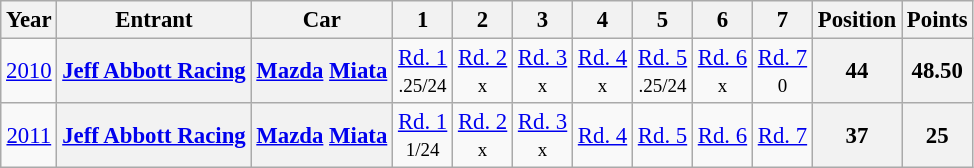<table class="wikitable" style="text-align:center; font-size:95%">
<tr>
<th>Year</th>
<th>Entrant</th>
<th>Car</th>
<th>1</th>
<th>2</th>
<th>3</th>
<th>4</th>
<th>5</th>
<th>6</th>
<th>7</th>
<th>Position</th>
<th>Points</th>
</tr>
<tr>
<td><a href='#'>2010</a></td>
<th><a href='#'>Jeff Abbott Racing</a></th>
<th><a href='#'>Mazda</a> <a href='#'>Miata</a></th>
<td><a href='#'>Rd. 1</a><br><small>.25/24</small></td>
<td><a href='#'>Rd. 2</a><br><small>x</small></td>
<td><a href='#'>Rd. 3</a><br><small>x</small></td>
<td><a href='#'>Rd. 4</a><br><small>x</small></td>
<td><a href='#'>Rd. 5</a><br><small>.25/24</small></td>
<td><a href='#'>Rd. 6</a><br><small>x</small></td>
<td><a href='#'>Rd. 7</a><br><small>0</small></td>
<th>44</th>
<th>48.50<br></th>
</tr>
<tr>
<td><a href='#'>2011</a></td>
<th><a href='#'>Jeff Abbott Racing</a></th>
<th><a href='#'>Mazda</a> <a href='#'>Miata</a></th>
<td><a href='#'>Rd. 1</a><br><small>1/24</small></td>
<td><a href='#'>Rd. 2</a><br><small>x</small></td>
<td><a href='#'>Rd. 3</a><br><small>x</small></td>
<td><a href='#'>Rd. 4</a><br><small></small></td>
<td><a href='#'>Rd. 5</a><br><small></small></td>
<td><a href='#'>Rd. 6</a><br><small></small></td>
<td><a href='#'>Rd. 7</a><br><small></small></td>
<th>37</th>
<th>25<br></th>
</tr>
</table>
